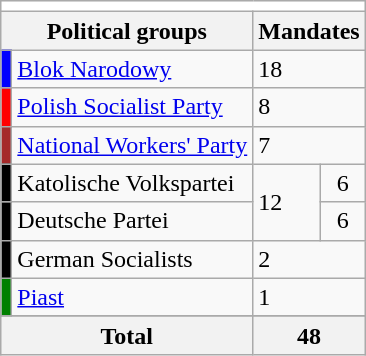<table class="wikitable">
<tr>
<th colspan="4" style="background:white"></th>
</tr>
<tr>
<th colspan="2">Political groups</th>
<th colspan="2">Mandates</th>
</tr>
<tr>
<td style="background:blue"></td>
<td><a href='#'>Blok Narodowy</a></td>
<td colspan="2">18</td>
</tr>
<tr>
<td style="background:red"></td>
<td><a href='#'>Polish Socialist Party</a></td>
<td colspan="2">8</td>
</tr>
<tr>
<td style="background:brown"></td>
<td><a href='#'>National Workers' Party</a></td>
<td colspan="2">7</td>
</tr>
<tr>
<td style="background:black"></td>
<td>Katolische Volkspartei</td>
<td rowspan="2">12</td>
<td align="center">6</td>
</tr>
<tr>
<td style="background:black"></td>
<td>Deutsche Partei</td>
<td align="center">6</td>
</tr>
<tr>
<td style="background:black"></td>
<td>German Socialists</td>
<td colspan="2">2</td>
</tr>
<tr>
<td style="background:green"></td>
<td><a href='#'>Piast</a></td>
<td colspan="2">1</td>
</tr>
<tr>
</tr>
<tr bgcolor="#ececec">
<th colspan="2">Total</th>
<th colspan="2">48</th>
</tr>
</table>
